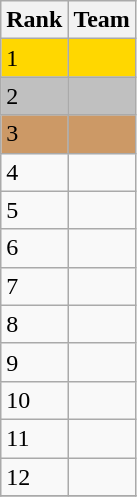<table class="wikitable">
<tr>
<th>Rank</th>
<th>Team</th>
</tr>
<tr style="background:gold;">
<td>1</td>
<td></td>
</tr>
<tr style="background:silver;">
<td>2</td>
<td></td>
</tr>
<tr style="background:#c96;">
<td>3</td>
<td></td>
</tr>
<tr>
<td>4</td>
<td></td>
</tr>
<tr>
<td>5</td>
<td></td>
</tr>
<tr>
<td>6</td>
<td></td>
</tr>
<tr>
<td>7</td>
<td></td>
</tr>
<tr>
<td>8</td>
<td></td>
</tr>
<tr>
<td>9</td>
<td></td>
</tr>
<tr>
<td>10</td>
<td></td>
</tr>
<tr>
<td>11</td>
<td></td>
</tr>
<tr>
<td>12</td>
<td></td>
</tr>
<tr>
</tr>
</table>
